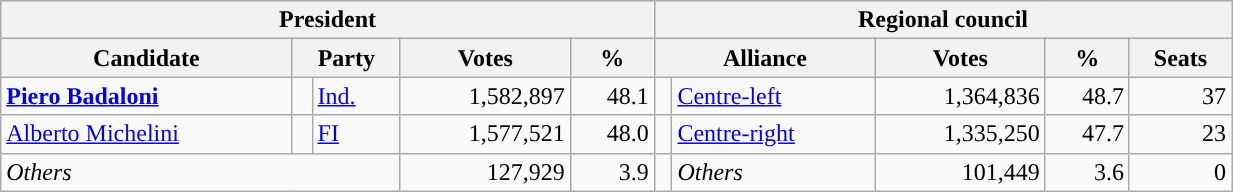<table class="wikitable" style="text-align:right; style="width=65%">
<tr>
<th colspan="5">President</th>
<th colspan="7">Regional council</th>
</tr>
<tr>
<th>Candidate</th>
<th colspan="2">Party</th>
<th>Votes</th>
<th>%</th>
<th colspan="2">Alliance</th>
<th>Votes</th>
<th>%</th>
<th>Seats</th>
</tr>
<tr>
<td style="text-align:left"><strong><a href='#'>Piero Badaloni</a></strong></td>
<td></td>
<td style="text-align:left"><a href='#'>Ind.</a></td>
<td>1,582,897</td>
<td>48.1</td>
<td></td>
<td style="text-align:left"><a href='#'>Centre-left</a></td>
<td>1,364,836</td>
<td>48.7</td>
<td>37</td>
</tr>
<tr>
<td style="text-align:left"><a href='#'>Alberto Michelini</a></td>
<td></td>
<td style="text-align:left"><a href='#'>FI</a></td>
<td>1,577,521</td>
<td>48.0</td>
<td></td>
<td style="text-align:left"><a href='#'>Centre-right</a></td>
<td>1,335,250</td>
<td>47.7</td>
<td>23</td>
</tr>
<tr>
<td colspan="3" style="text-align:left"><em>Others</em></td>
<td>127,929</td>
<td>3.9</td>
<td></td>
<td style="text-align:left"><em>Others</em></td>
<td>101,449</td>
<td>3.6</td>
<td>0</td>
</tr>
</table>
